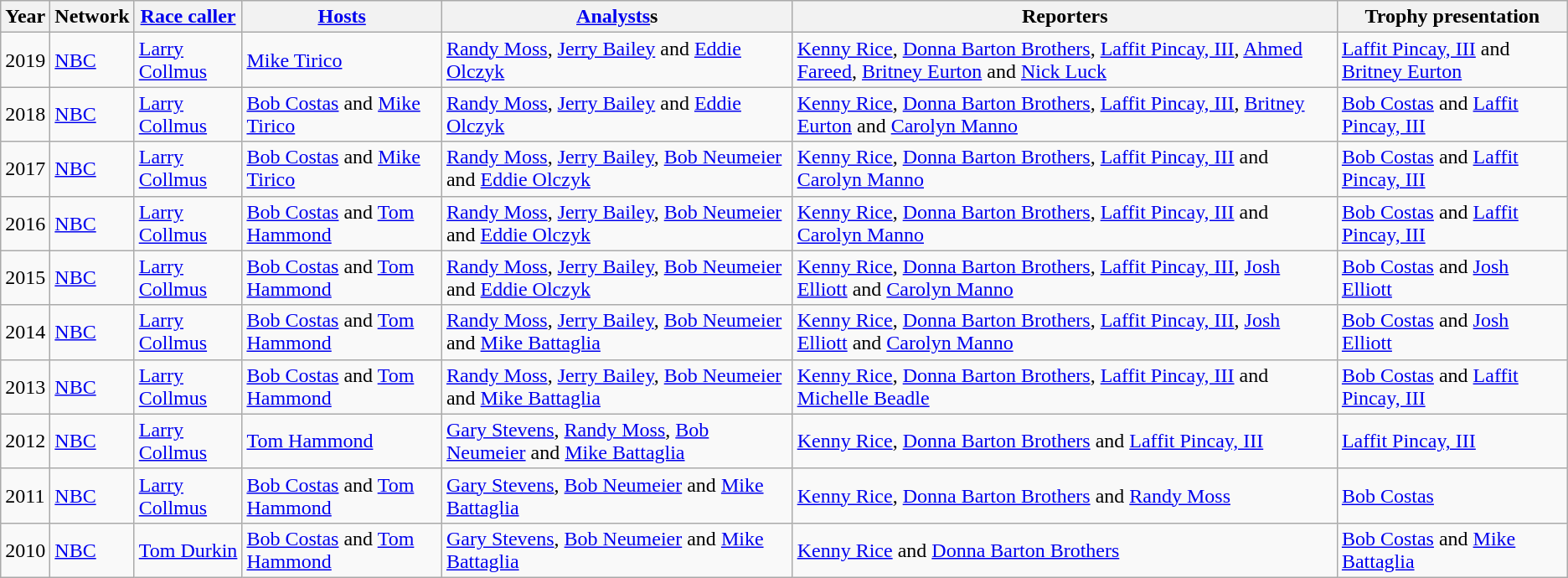<table class="wikitable">
<tr>
<th>Year</th>
<th>Network</th>
<th><a href='#'>Race caller</a></th>
<th><a href='#'>Hosts</a></th>
<th><a href='#'>Analysts</a>s</th>
<th>Reporters</th>
<th>Trophy presentation</th>
</tr>
<tr>
<td>2019</td>
<td><a href='#'>NBC</a></td>
<td><a href='#'>Larry Collmus</a></td>
<td><a href='#'>Mike Tirico</a></td>
<td><a href='#'>Randy Moss</a>, <a href='#'>Jerry Bailey</a> and <a href='#'>Eddie Olczyk</a></td>
<td><a href='#'>Kenny Rice</a>, <a href='#'>Donna Barton Brothers</a>, <a href='#'>Laffit Pincay, III</a>, <a href='#'>Ahmed Fareed</a>, <a href='#'>Britney Eurton</a> and <a href='#'>Nick Luck</a></td>
<td><a href='#'>Laffit Pincay, III</a> and <a href='#'>Britney Eurton</a></td>
</tr>
<tr>
<td>2018</td>
<td><a href='#'>NBC</a></td>
<td><a href='#'>Larry Collmus</a></td>
<td><a href='#'>Bob Costas</a> and <a href='#'>Mike Tirico</a></td>
<td><a href='#'>Randy Moss</a>, <a href='#'>Jerry Bailey</a> and <a href='#'>Eddie Olczyk</a></td>
<td><a href='#'>Kenny Rice</a>, <a href='#'>Donna Barton Brothers</a>, <a href='#'>Laffit Pincay, III</a>, <a href='#'>Britney Eurton</a> and <a href='#'>Carolyn Manno</a></td>
<td><a href='#'>Bob Costas</a> and <a href='#'>Laffit Pincay, III</a></td>
</tr>
<tr>
<td>2017</td>
<td><a href='#'>NBC</a></td>
<td><a href='#'>Larry Collmus</a></td>
<td><a href='#'>Bob Costas</a> and <a href='#'>Mike Tirico</a></td>
<td><a href='#'>Randy Moss</a>, <a href='#'>Jerry Bailey</a>, <a href='#'>Bob Neumeier</a> and <a href='#'>Eddie Olczyk</a></td>
<td><a href='#'>Kenny Rice</a>, <a href='#'>Donna Barton Brothers</a>, <a href='#'>Laffit Pincay, III</a> and <a href='#'>Carolyn Manno</a></td>
<td><a href='#'>Bob Costas</a> and <a href='#'>Laffit Pincay, III</a></td>
</tr>
<tr>
<td>2016</td>
<td><a href='#'>NBC</a></td>
<td><a href='#'>Larry Collmus</a></td>
<td><a href='#'>Bob Costas</a> and <a href='#'>Tom Hammond</a></td>
<td><a href='#'>Randy Moss</a>, <a href='#'>Jerry Bailey</a>, <a href='#'>Bob Neumeier</a> and <a href='#'>Eddie Olczyk</a></td>
<td><a href='#'>Kenny Rice</a>, <a href='#'>Donna Barton Brothers</a>, <a href='#'>Laffit Pincay, III</a> and <a href='#'>Carolyn Manno</a></td>
<td><a href='#'>Bob Costas</a> and <a href='#'>Laffit Pincay, III</a></td>
</tr>
<tr>
<td>2015</td>
<td><a href='#'>NBC</a></td>
<td><a href='#'>Larry Collmus</a></td>
<td><a href='#'>Bob Costas</a> and <a href='#'>Tom Hammond</a></td>
<td><a href='#'>Randy Moss</a>, <a href='#'>Jerry Bailey</a>, <a href='#'>Bob Neumeier</a> and <a href='#'>Eddie Olczyk</a></td>
<td><a href='#'>Kenny Rice</a>, <a href='#'>Donna Barton Brothers</a>, <a href='#'>Laffit Pincay, III</a>, <a href='#'>Josh Elliott</a> and <a href='#'>Carolyn Manno</a></td>
<td><a href='#'>Bob Costas</a> and <a href='#'>Josh Elliott</a></td>
</tr>
<tr>
<td>2014</td>
<td><a href='#'>NBC</a></td>
<td><a href='#'>Larry Collmus</a></td>
<td><a href='#'>Bob Costas</a> and <a href='#'>Tom Hammond</a></td>
<td><a href='#'>Randy Moss</a>, <a href='#'>Jerry Bailey</a>, <a href='#'>Bob Neumeier</a> and <a href='#'>Mike Battaglia</a></td>
<td><a href='#'>Kenny Rice</a>, <a href='#'>Donna Barton Brothers</a>, <a href='#'>Laffit Pincay, III</a>, <a href='#'>Josh Elliott</a> and <a href='#'>Carolyn Manno</a></td>
<td><a href='#'>Bob Costas</a> and <a href='#'>Josh Elliott</a></td>
</tr>
<tr>
<td>2013</td>
<td><a href='#'>NBC</a></td>
<td><a href='#'>Larry Collmus</a></td>
<td><a href='#'>Bob Costas</a> and <a href='#'>Tom Hammond</a></td>
<td><a href='#'>Randy Moss</a>, <a href='#'>Jerry Bailey</a>, <a href='#'>Bob Neumeier</a> and <a href='#'>Mike Battaglia</a></td>
<td><a href='#'>Kenny Rice</a>, <a href='#'>Donna Barton Brothers</a>, <a href='#'>Laffit Pincay, III</a> and <a href='#'>Michelle Beadle</a></td>
<td><a href='#'>Bob Costas</a> and <a href='#'>Laffit Pincay, III</a></td>
</tr>
<tr>
<td>2012</td>
<td><a href='#'>NBC</a></td>
<td><a href='#'>Larry Collmus</a></td>
<td><a href='#'>Tom Hammond</a></td>
<td><a href='#'>Gary Stevens</a>, <a href='#'>Randy Moss</a>, <a href='#'>Bob Neumeier</a> and <a href='#'>Mike Battaglia</a></td>
<td><a href='#'>Kenny Rice</a>, <a href='#'>Donna Barton Brothers</a> and <a href='#'>Laffit Pincay, III</a></td>
<td><a href='#'>Laffit Pincay, III</a></td>
</tr>
<tr>
<td>2011</td>
<td><a href='#'>NBC</a></td>
<td><a href='#'>Larry Collmus</a></td>
<td><a href='#'>Bob Costas</a> and <a href='#'>Tom Hammond</a></td>
<td><a href='#'>Gary Stevens</a>, <a href='#'>Bob Neumeier</a> and <a href='#'>Mike Battaglia</a></td>
<td><a href='#'>Kenny Rice</a>, <a href='#'>Donna Barton Brothers</a> and <a href='#'>Randy Moss</a></td>
<td><a href='#'>Bob Costas</a></td>
</tr>
<tr>
<td>2010</td>
<td><a href='#'>NBC</a></td>
<td><a href='#'>Tom Durkin</a></td>
<td><a href='#'>Bob Costas</a> and <a href='#'>Tom Hammond</a></td>
<td><a href='#'>Gary Stevens</a>, <a href='#'>Bob Neumeier</a> and <a href='#'>Mike Battaglia</a></td>
<td><a href='#'>Kenny Rice</a> and <a href='#'>Donna Barton Brothers</a></td>
<td><a href='#'>Bob Costas</a> and <a href='#'>Mike Battaglia</a></td>
</tr>
</table>
